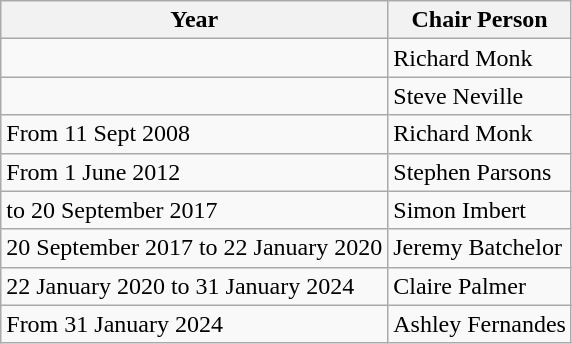<table class="wikitable" border="1">
<tr>
<th>Year</th>
<th>Chair Person</th>
</tr>
<tr>
<td></td>
<td>Richard Monk</td>
</tr>
<tr>
<td></td>
<td>Steve Neville</td>
</tr>
<tr>
<td>From 11 Sept 2008</td>
<td>Richard Monk</td>
</tr>
<tr>
<td>From 1 June 2012</td>
<td>Stephen Parsons</td>
</tr>
<tr>
<td>to 20 September 2017</td>
<td>Simon Imbert</td>
</tr>
<tr>
<td>20 September 2017 to 22 January 2020</td>
<td>Jeremy Batchelor</td>
</tr>
<tr>
<td>22 January 2020 to 31 January 2024</td>
<td>Claire Palmer</td>
</tr>
<tr>
<td>From 31 January 2024</td>
<td>Ashley Fernandes</td>
</tr>
</table>
